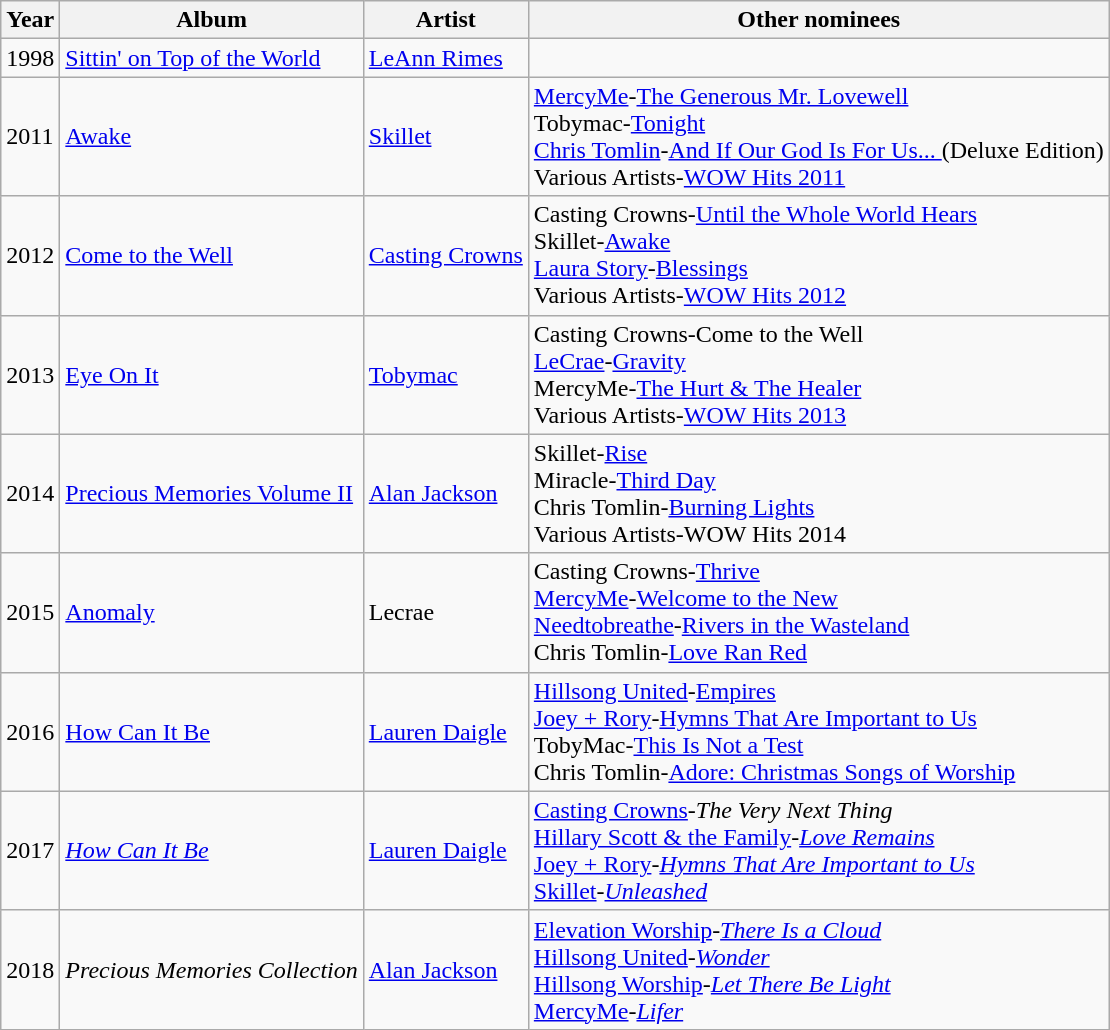<table class="wikitable">
<tr>
<th>Year</th>
<th>Album</th>
<th>Artist</th>
<th>Other nominees</th>
</tr>
<tr>
<td>1998</td>
<td><a href='#'>Sittin' on Top of the World</a></td>
<td><a href='#'>LeAnn Rimes</a></td>
<td></td>
</tr>
<tr>
<td>2011</td>
<td><a href='#'>Awake</a></td>
<td><a href='#'>Skillet</a></td>
<td><a href='#'>MercyMe</a>-<a href='#'>The Generous Mr. Lovewell</a><br>Tobymac-<a href='#'>Tonight</a><br><a href='#'>Chris Tomlin</a>-<a href='#'>And If Our God Is For Us... </a>(Deluxe Edition)<br>Various Artists-<a href='#'>WOW Hits 2011</a></td>
</tr>
<tr>
<td>2012</td>
<td><a href='#'>Come to the Well</a></td>
<td><a href='#'>Casting Crowns</a></td>
<td>Casting Crowns-<a href='#'>Until the Whole World Hears</a><br>Skillet-<a href='#'>Awake</a><br><a href='#'>Laura Story</a>-<a href='#'>Blessings</a><br>Various Artists-<a href='#'>WOW Hits 2012</a></td>
</tr>
<tr>
<td>2013</td>
<td><a href='#'>Eye On It</a></td>
<td><a href='#'>Tobymac</a></td>
<td>Casting Crowns-Come to the Well<br><a href='#'>LeCrae</a>-<a href='#'>Gravity</a><br>MercyMe-<a href='#'>The Hurt & The Healer</a><br>Various Artists-<a href='#'>WOW Hits 2013</a></td>
</tr>
<tr>
<td>2014</td>
<td><a href='#'>Precious Memories Volume II</a></td>
<td><a href='#'>Alan Jackson</a></td>
<td>Skillet-<a href='#'>Rise</a><br>Miracle-<a href='#'>Third Day</a><br>Chris Tomlin-<a href='#'>Burning Lights</a><br>Various Artists-WOW Hits 2014</td>
</tr>
<tr>
<td>2015</td>
<td><a href='#'>Anomaly</a></td>
<td>Lecrae</td>
<td>Casting Crowns-<a href='#'>Thrive</a><br><a href='#'>MercyMe</a>-<a href='#'>Welcome to the New</a><br><a href='#'>Needtobreathe</a>-<a href='#'>Rivers in the Wasteland</a><br>Chris Tomlin-<a href='#'>Love Ran Red</a></td>
</tr>
<tr>
<td>2016</td>
<td><a href='#'>How Can It Be</a></td>
<td><a href='#'>Lauren Daigle</a></td>
<td><a href='#'>Hillsong United</a>-<a href='#'>Empires</a><br><a href='#'>Joey + Rory</a>-<a href='#'>Hymns That Are Important to Us</a><br>TobyMac-<a href='#'>This Is Not a Test</a><br>Chris Tomlin-<a href='#'>Adore: Christmas Songs of Worship</a></td>
</tr>
<tr>
<td>2017</td>
<td><em><a href='#'>How Can It Be</a></em></td>
<td><a href='#'>Lauren Daigle</a></td>
<td><a href='#'>Casting Crowns</a>-<em>The Very Next Thing</em><br><a href='#'>Hillary Scott & the Family</a>-<em><a href='#'>Love Remains</a></em><br><a href='#'>Joey + Rory</a>-<em><a href='#'>Hymns That Are Important to Us</a></em><br><a href='#'>Skillet</a>-<em><a href='#'>Unleashed</a></em></td>
</tr>
<tr>
<td>2018</td>
<td><em>Precious Memories Collection</em></td>
<td><a href='#'>Alan Jackson</a></td>
<td><a href='#'>Elevation Worship</a>-<em><a href='#'>There Is a Cloud</a></em><br><a href='#'>Hillsong United</a>-<em><a href='#'>Wonder</a></em><br><a href='#'>Hillsong Worship</a>-<em><a href='#'>Let There Be Light</a></em><br><a href='#'>MercyMe</a>-<em><a href='#'>Lifer</a></em></td>
</tr>
</table>
